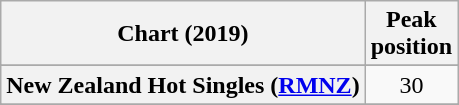<table class="wikitable sortable plainrowheaders" style="text-align:center">
<tr>
<th scope="col">Chart (2019)</th>
<th scope="col">Peak<br>position</th>
</tr>
<tr>
</tr>
<tr>
<th scope="row">New Zealand Hot Singles (<a href='#'>RMNZ</a>)</th>
<td>30</td>
</tr>
<tr>
</tr>
<tr>
</tr>
<tr>
</tr>
</table>
